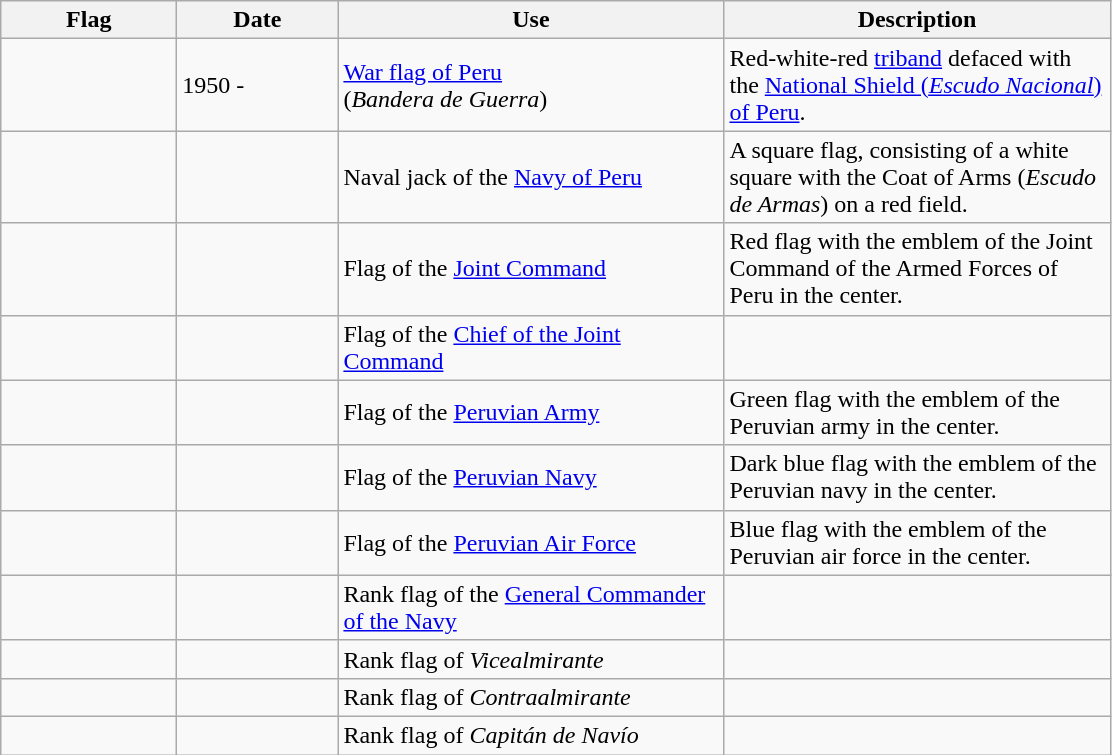<table class="wikitable">
<tr>
<th width="110">Flag</th>
<th width="100">Date</th>
<th width="250">Use</th>
<th width="250">Description</th>
</tr>
<tr>
<td></td>
<td>1950 -</td>
<td><a href='#'>War flag of Peru</a><br> (<em>Bandera de Guerra</em>)</td>
<td>Red-white-red <a href='#'>triband</a> defaced with the <a href='#'>National Shield (<em>Escudo Nacional</em>) of Peru</a>.</td>
</tr>
<tr>
<td></td>
<td></td>
<td>Naval jack of the <a href='#'>Navy of Peru</a></td>
<td>A square flag, consisting of a white square with the Coat of Arms (<em>Escudo de Armas</em>) on a red field.</td>
</tr>
<tr>
<td></td>
<td></td>
<td>Flag of the <a href='#'>Joint Command</a></td>
<td>Red flag with the emblem of the Joint Command of the Armed Forces of Peru in the center.</td>
</tr>
<tr>
<td></td>
<td></td>
<td>Flag of the <a href='#'>Chief of the Joint Command</a></td>
<td></td>
</tr>
<tr>
<td></td>
<td></td>
<td>Flag of the <a href='#'>Peruvian Army</a></td>
<td>Green flag with the emblem of the Peruvian army in the center.</td>
</tr>
<tr>
<td></td>
<td></td>
<td>Flag of the <a href='#'>Peruvian Navy</a></td>
<td>Dark blue flag with the emblem of the Peruvian navy in the center.</td>
</tr>
<tr>
<td></td>
<td></td>
<td>Flag of the <a href='#'>Peruvian Air Force</a></td>
<td>Blue flag with the emblem of the Peruvian air force in the center.</td>
</tr>
<tr>
<td></td>
<td></td>
<td>Rank flag of the <a href='#'>General Commander of the Navy</a></td>
<td></td>
</tr>
<tr>
<td></td>
<td></td>
<td>Rank flag of <em>Vicealmirante</em></td>
<td></td>
</tr>
<tr>
<td></td>
<td></td>
<td>Rank flag of <em>Contraalmirante</em></td>
<td></td>
</tr>
<tr>
<td></td>
<td></td>
<td>Rank flag of <em>Capitán de Navío</em></td>
<td></td>
</tr>
</table>
